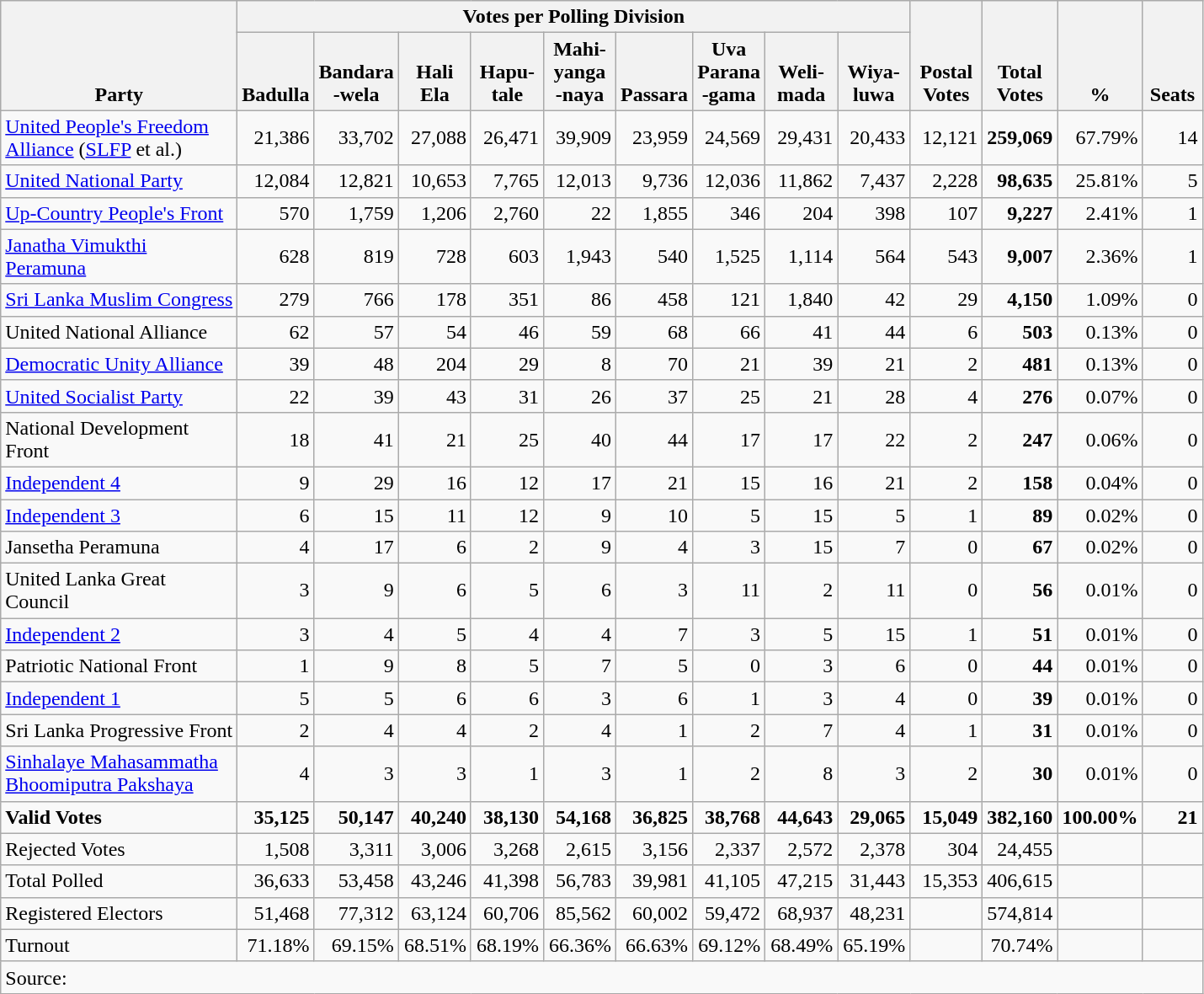<table class="wikitable" border="1" style="text-align:right;">
<tr>
<th align=left valign=bottom rowspan=2 width="180">Party</th>
<th colspan=9>Votes per Polling Division</th>
<th align=center valign=bottom rowspan=2 width="50">Postal<br>Votes</th>
<th align=center valign=bottom rowspan=2 width="50">Total Votes</th>
<th align=center valign=bottom rowspan=2 width="50">%</th>
<th align=center valign=bottom rowspan=2 width="40">Seats</th>
</tr>
<tr>
<th align=center valign=bottom width="50">Badulla</th>
<th align=center valign=bottom width="50">Bandara<br>-wela</th>
<th align=center valign=bottom width="50">Hali<br>Ela</th>
<th !align=center valign=bottom width="50">Hapu-<br>tale</th>
<th align=center valign=bottom width="50">Mahi-<br>yanga<br>-naya</th>
<th align=center valign=bottom width="50">Passara</th>
<th align=center valign=bottom width="50">Uva<br>Parana<br>-gama</th>
<th align=center valign=bottom width="50">Weli-<br>mada</th>
<th align=center valign=bottom width="50">Wiya-<br>luwa</th>
</tr>
<tr>
<td align=left><a href='#'>United People's Freedom Alliance</a> (<a href='#'>SLFP</a> et al.)</td>
<td>21,386</td>
<td>33,702</td>
<td>27,088</td>
<td>26,471</td>
<td>39,909</td>
<td>23,959</td>
<td>24,569</td>
<td>29,431</td>
<td>20,433</td>
<td>12,121</td>
<td><strong>259,069</strong></td>
<td>67.79%</td>
<td>14</td>
</tr>
<tr>
<td align=left><a href='#'>United National Party</a></td>
<td>12,084</td>
<td>12,821</td>
<td>10,653</td>
<td>7,765</td>
<td>12,013</td>
<td>9,736</td>
<td>12,036</td>
<td>11,862</td>
<td>7,437</td>
<td>2,228</td>
<td><strong>98,635</strong></td>
<td>25.81%</td>
<td>5</td>
</tr>
<tr>
<td align=left><a href='#'>Up-Country People's Front</a></td>
<td>570</td>
<td>1,759</td>
<td>1,206</td>
<td>2,760</td>
<td>22</td>
<td>1,855</td>
<td>346</td>
<td>204</td>
<td>398</td>
<td>107</td>
<td><strong>9,227</strong></td>
<td>2.41%</td>
<td>1</td>
</tr>
<tr>
<td align=left><a href='#'>Janatha Vimukthi Peramuna</a></td>
<td>628</td>
<td>819</td>
<td>728</td>
<td>603</td>
<td>1,943</td>
<td>540</td>
<td>1,525</td>
<td>1,114</td>
<td>564</td>
<td>543</td>
<td><strong>9,007</strong></td>
<td>2.36%</td>
<td>1</td>
</tr>
<tr>
<td align=left><a href='#'>Sri Lanka Muslim Congress</a></td>
<td>279</td>
<td>766</td>
<td>178</td>
<td>351</td>
<td>86</td>
<td>458</td>
<td>121</td>
<td>1,840</td>
<td>42</td>
<td>29</td>
<td><strong>4,150</strong></td>
<td>1.09%</td>
<td>0</td>
</tr>
<tr>
<td align=left>United National Alliance</td>
<td>62</td>
<td>57</td>
<td>54</td>
<td>46</td>
<td>59</td>
<td>68</td>
<td>66</td>
<td>41</td>
<td>44</td>
<td>6</td>
<td><strong>503</strong></td>
<td>0.13%</td>
<td>0</td>
</tr>
<tr>
<td align=left><a href='#'>Democratic Unity Alliance</a></td>
<td>39</td>
<td>48</td>
<td>204</td>
<td>29</td>
<td>8</td>
<td>70</td>
<td>21</td>
<td>39</td>
<td>21</td>
<td>2</td>
<td><strong>481</strong></td>
<td>0.13%</td>
<td>0</td>
</tr>
<tr>
<td align=left><a href='#'>United Socialist Party</a></td>
<td>22</td>
<td>39</td>
<td>43</td>
<td>31</td>
<td>26</td>
<td>37</td>
<td>25</td>
<td>21</td>
<td>28</td>
<td>4</td>
<td><strong>276</strong></td>
<td>0.07%</td>
<td>0</td>
</tr>
<tr>
<td align=left>National Development Front</td>
<td>18</td>
<td>41</td>
<td>21</td>
<td>25</td>
<td>40</td>
<td>44</td>
<td>17</td>
<td>17</td>
<td>22</td>
<td>2</td>
<td><strong>247</strong></td>
<td>0.06%</td>
<td>0</td>
</tr>
<tr>
<td align=left><a href='#'>Independent 4</a></td>
<td>9</td>
<td>29</td>
<td>16</td>
<td>12</td>
<td>17</td>
<td>21</td>
<td>15</td>
<td>16</td>
<td>21</td>
<td>2</td>
<td><strong>158</strong></td>
<td>0.04%</td>
<td>0</td>
</tr>
<tr>
<td align=left><a href='#'>Independent 3</a></td>
<td>6</td>
<td>15</td>
<td>11</td>
<td>12</td>
<td>9</td>
<td>10</td>
<td>5</td>
<td>15</td>
<td>5</td>
<td>1</td>
<td><strong>89</strong></td>
<td>0.02%</td>
<td>0</td>
</tr>
<tr>
<td align=left>Jansetha Peramuna</td>
<td>4</td>
<td>17</td>
<td>6</td>
<td>2</td>
<td>9</td>
<td>4</td>
<td>3</td>
<td>15</td>
<td>7</td>
<td>0</td>
<td><strong>67</strong></td>
<td>0.02%</td>
<td>0</td>
</tr>
<tr>
<td align=left>United Lanka Great Council</td>
<td>3</td>
<td>9</td>
<td>6</td>
<td>5</td>
<td>6</td>
<td>3</td>
<td>11</td>
<td>2</td>
<td>11</td>
<td>0</td>
<td><strong>56</strong></td>
<td>0.01%</td>
<td>0</td>
</tr>
<tr>
<td align=left><a href='#'>Independent 2</a></td>
<td>3</td>
<td>4</td>
<td>5</td>
<td>4</td>
<td>4</td>
<td>7</td>
<td>3</td>
<td>5</td>
<td>15</td>
<td>1</td>
<td><strong>51</strong></td>
<td>0.01%</td>
<td>0</td>
</tr>
<tr>
<td align=left>Patriotic National Front</td>
<td>1</td>
<td>9</td>
<td>8</td>
<td>5</td>
<td>7</td>
<td>5</td>
<td>0</td>
<td>3</td>
<td>6</td>
<td>0</td>
<td><strong>44</strong></td>
<td>0.01%</td>
<td>0</td>
</tr>
<tr>
<td align=left><a href='#'>Independent 1</a></td>
<td>5</td>
<td>5</td>
<td>6</td>
<td>6</td>
<td>3</td>
<td>6</td>
<td>1</td>
<td>3</td>
<td>4</td>
<td>0</td>
<td><strong>39</strong></td>
<td>0.01%</td>
<td>0</td>
</tr>
<tr>
<td align=left>Sri Lanka Progressive Front</td>
<td>2</td>
<td>4</td>
<td>4</td>
<td>2</td>
<td>4</td>
<td>1</td>
<td>2</td>
<td>7</td>
<td>4</td>
<td>1</td>
<td><strong>31</strong></td>
<td>0.01%</td>
<td>0</td>
</tr>
<tr>
<td align=left><a href='#'>Sinhalaye Mahasammatha Bhoomiputra Pakshaya</a></td>
<td>4</td>
<td>3</td>
<td>3</td>
<td>1</td>
<td>3</td>
<td>1</td>
<td>2</td>
<td>8</td>
<td>3</td>
<td>2</td>
<td><strong>30</strong></td>
<td>0.01%</td>
<td>0</td>
</tr>
<tr>
<td align=left><strong>Valid Votes</strong></td>
<td><strong>35,125</strong></td>
<td><strong>50,147</strong></td>
<td><strong>40,240</strong></td>
<td><strong>38,130</strong></td>
<td><strong>54,168</strong></td>
<td><strong>36,825</strong></td>
<td><strong>38,768</strong></td>
<td><strong>44,643</strong></td>
<td><strong>29,065</strong></td>
<td><strong>15,049</strong></td>
<td><strong>382,160</strong></td>
<td><strong>100.00%</strong></td>
<td><strong>21</strong></td>
</tr>
<tr>
<td align=left>Rejected Votes</td>
<td>1,508</td>
<td>3,311</td>
<td>3,006</td>
<td>3,268</td>
<td>2,615</td>
<td>3,156</td>
<td>2,337</td>
<td>2,572</td>
<td>2,378</td>
<td>304</td>
<td>24,455</td>
<td></td>
<td></td>
</tr>
<tr>
<td align=left>Total Polled</td>
<td>36,633</td>
<td>53,458</td>
<td>43,246</td>
<td>41,398</td>
<td>56,783</td>
<td>39,981</td>
<td>41,105</td>
<td>47,215</td>
<td>31,443</td>
<td>15,353</td>
<td>406,615</td>
<td></td>
<td></td>
</tr>
<tr>
<td align=left>Registered Electors</td>
<td>51,468</td>
<td>77,312</td>
<td>63,124</td>
<td>60,706</td>
<td>85,562</td>
<td>60,002</td>
<td>59,472</td>
<td>68,937</td>
<td>48,231</td>
<td></td>
<td>574,814</td>
<td></td>
<td></td>
</tr>
<tr>
<td align=left>Turnout</td>
<td>71.18%</td>
<td>69.15%</td>
<td>68.51%</td>
<td>68.19%</td>
<td>66.36%</td>
<td>66.63%</td>
<td>69.12%</td>
<td>68.49%</td>
<td>65.19%</td>
<td></td>
<td>70.74%</td>
<td></td>
<td></td>
</tr>
<tr>
<td align=left colspan=15>Source:</td>
</tr>
</table>
